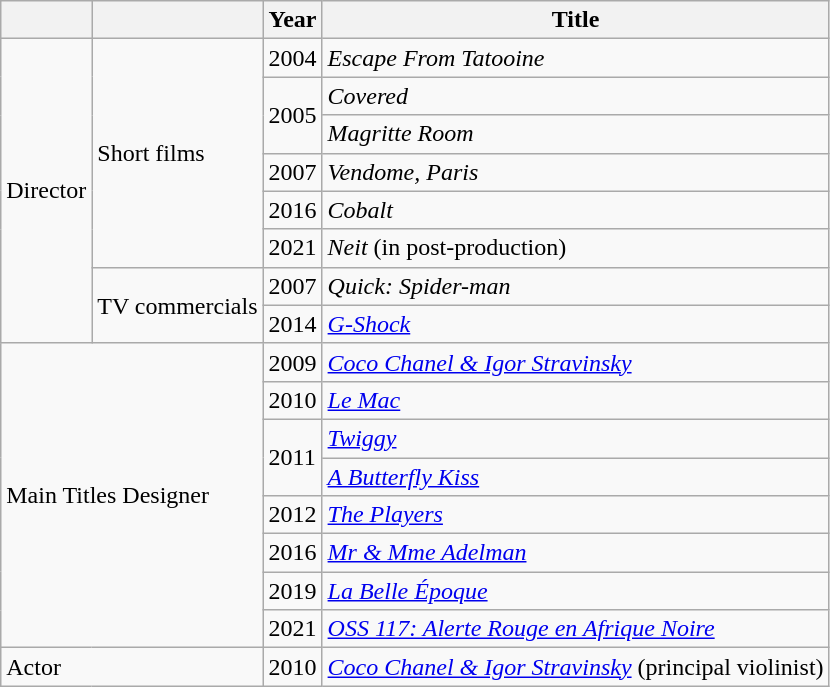<table class="wikitable">
<tr>
<th scope="col"></th>
<th scope="col"></th>
<th scope="col">Year</th>
<th scope="col">Title</th>
</tr>
<tr>
<td rowspan="8">Director</td>
<td rowspan="6">Short films</td>
<td>2004</td>
<td><em>Escape From Tatooine</em></td>
</tr>
<tr>
<td rowspan="2">2005</td>
<td><em>Covered</em></td>
</tr>
<tr>
<td><em>Magritte Room</em></td>
</tr>
<tr>
<td>2007</td>
<td><em>Vendome, Paris</em></td>
</tr>
<tr>
<td>2016</td>
<td><em>Cobalt</em></td>
</tr>
<tr>
<td>2021</td>
<td><em>Neit</em> (in post-production)</td>
</tr>
<tr>
<td rowspan="2">TV commercials</td>
<td>2007</td>
<td><em>Quick: Spider-man</em></td>
</tr>
<tr>
<td>2014</td>
<td><em><a href='#'>G-Shock</a></em></td>
</tr>
<tr>
<td colspan="2" rowspan="8">Main Titles Designer</td>
<td>2009</td>
<td><em><a href='#'>Coco Chanel & Igor Stravinsky</a></em></td>
</tr>
<tr>
<td>2010</td>
<td><em><a href='#'>Le Mac</a></em></td>
</tr>
<tr>
<td rowspan="2">2011</td>
<td><em><a href='#'>Twiggy</a></em></td>
</tr>
<tr>
<td><em><a href='#'>A Butterfly Kiss</a></em></td>
</tr>
<tr>
<td>2012</td>
<td><em><a href='#'>The Players</a></em></td>
</tr>
<tr>
<td>2016</td>
<td><em><a href='#'>Mr & Mme Adelman</a></em></td>
</tr>
<tr>
<td>2019</td>
<td><em><a href='#'>La Belle Époque</a></em></td>
</tr>
<tr>
<td>2021</td>
<td><em><a href='#'>OSS 117: Alerte Rouge en Afrique Noire</a></em></td>
</tr>
<tr>
<td colspan="2">Actor</td>
<td>2010</td>
<td><em><a href='#'>Coco Chanel & Igor Stravinsky</a></em> (principal violinist)</td>
</tr>
</table>
